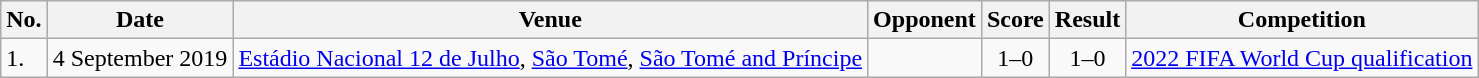<table class="wikitable">
<tr>
<th>No.</th>
<th>Date</th>
<th>Venue</th>
<th>Opponent</th>
<th>Score</th>
<th>Result</th>
<th>Competition</th>
</tr>
<tr>
<td>1.</td>
<td>4 September 2019</td>
<td><a href='#'>Estádio Nacional 12 de Julho</a>, <a href='#'>São Tomé</a>, <a href='#'>São Tomé and Príncipe</a></td>
<td></td>
<td align=center>1–0</td>
<td align=center>1–0</td>
<td><a href='#'>2022 FIFA World Cup qualification</a></td>
</tr>
</table>
